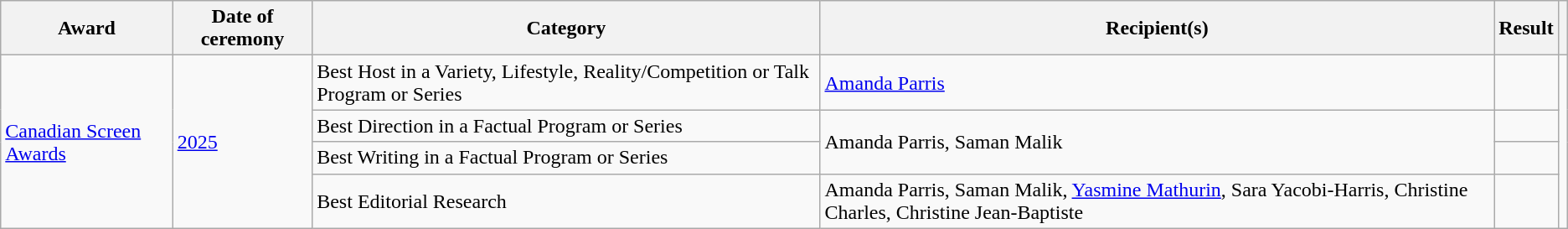<table class="wikitable sortable plainrowheaders">
<tr>
<th scope="col">Award</th>
<th scope="col">Date of ceremony</th>
<th scope="col">Category</th>
<th scope="col">Recipient(s)</th>
<th scope="col">Result</th>
<th scope="col" class="unsortable"></th>
</tr>
<tr>
<td rowspan=4><a href='#'>Canadian Screen Awards</a></td>
<td rowspan=4><a href='#'>2025</a></td>
<td>Best Host in a Variety, Lifestyle, Reality/Competition or Talk Program or Series</td>
<td><a href='#'>Amanda Parris</a></td>
<td></td>
<td rowspan=4></td>
</tr>
<tr>
<td>Best Direction in a Factual Program or Series</td>
<td rowspan=2>Amanda Parris, Saman Malik</td>
<td></td>
</tr>
<tr>
<td>Best Writing in a Factual Program or Series</td>
<td></td>
</tr>
<tr>
<td>Best Editorial Research</td>
<td>Amanda Parris, Saman Malik, <a href='#'>Yasmine Mathurin</a>, Sara Yacobi-Harris, Christine Charles, Christine Jean-Baptiste</td>
<td></td>
</tr>
</table>
